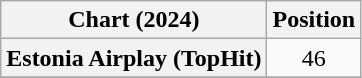<table class="wikitable plainrowheaders" style="text-align:center">
<tr>
<th scope="col">Chart (2024)</th>
<th scope="col">Position</th>
</tr>
<tr>
<th scope="row">Estonia Airplay (TopHit)</th>
<td>46</td>
</tr>
<tr>
</tr>
</table>
